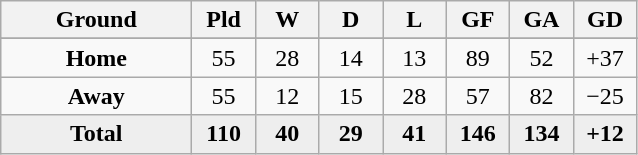<table class="wikitable" style="text-align: center">
<tr>
<th width="120">Ground</th>
<th width="35">Pld</th>
<th width="35">W</th>
<th width="35">D</th>
<th width="35">L</th>
<th width="35">GF</th>
<th width="35">GA</th>
<th width="35">GD</th>
</tr>
<tr>
</tr>
<tr>
<td><strong>Home</strong></td>
<td>55</td>
<td>28</td>
<td>14</td>
<td>13</td>
<td>89</td>
<td>52</td>
<td>+37</td>
</tr>
<tr>
<td><strong>Away</strong></td>
<td>55</td>
<td>12</td>
<td>15</td>
<td>28</td>
<td>57</td>
<td>82</td>
<td>−25</td>
</tr>
<tr bgcolor=#EEEEEE>
<td><strong>Total</strong></td>
<td><strong>110</strong></td>
<td><strong>40</strong></td>
<td><strong>29</strong></td>
<td><strong>41</strong></td>
<td><strong>146</strong></td>
<td><strong>134</strong></td>
<td><strong>+12</strong></td>
</tr>
</table>
